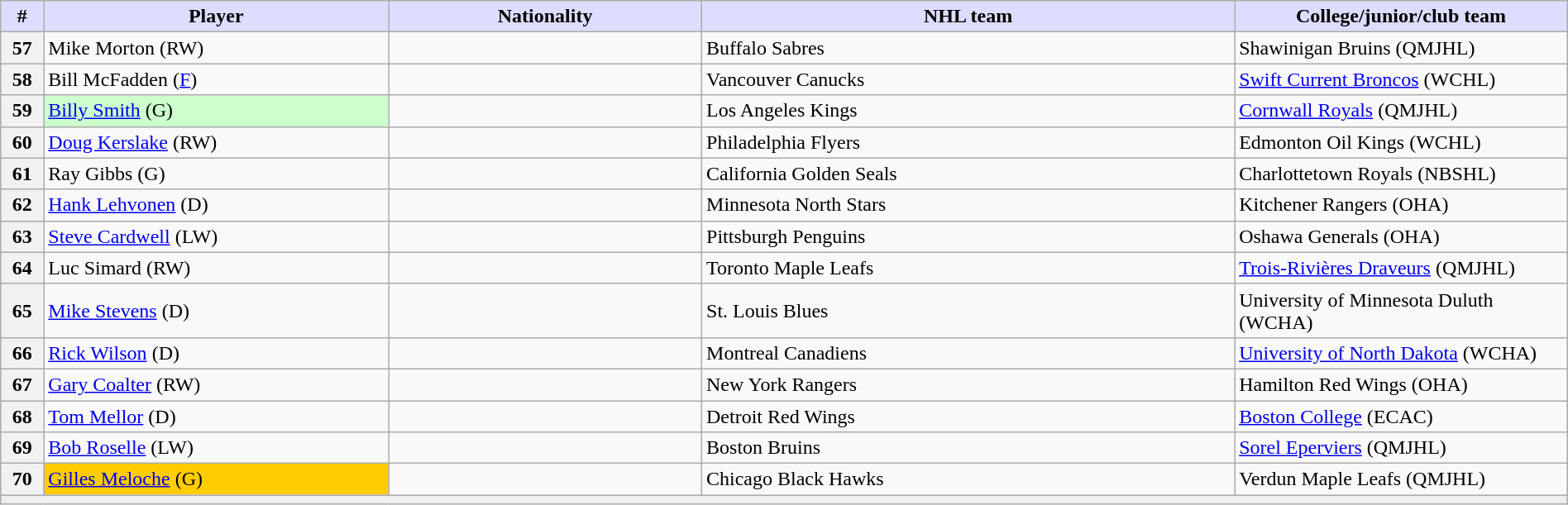<table class="wikitable" style="width: 100%">
<tr>
<th style="background:#ddf; width:2.75%;">#</th>
<th style="background:#ddf; width:22.0%;">Player</th>
<th style="background:#ddf; width:20.0%;">Nationality</th>
<th style="background:#ddf; width:34.0%;">NHL team</th>
<th style="background:#ddf; width:100.0%;">College/junior/club team</th>
</tr>
<tr>
<th>57</th>
<td>Mike Morton (RW)</td>
<td></td>
<td>Buffalo Sabres</td>
<td>Shawinigan Bruins (QMJHL)</td>
</tr>
<tr>
<th>58</th>
<td>Bill McFadden (<a href='#'>F</a>)</td>
<td></td>
<td>Vancouver Canucks</td>
<td><a href='#'>Swift Current Broncos</a> (WCHL)</td>
</tr>
<tr>
<th>59</th>
<td bgcolor="#CCFFCC"><a href='#'>Billy Smith</a> (G)</td>
<td></td>
<td>Los Angeles Kings</td>
<td><a href='#'>Cornwall Royals</a> (QMJHL)</td>
</tr>
<tr>
<th>60</th>
<td><a href='#'>Doug Kerslake</a> (RW)</td>
<td></td>
<td>Philadelphia Flyers</td>
<td>Edmonton Oil Kings (WCHL)</td>
</tr>
<tr>
<th>61</th>
<td>Ray Gibbs (G)</td>
<td></td>
<td>California Golden Seals</td>
<td>Charlottetown Royals (NBSHL)</td>
</tr>
<tr>
<th>62</th>
<td><a href='#'>Hank Lehvonen</a> (D)</td>
<td></td>
<td>Minnesota North Stars</td>
<td>Kitchener Rangers (OHA)</td>
</tr>
<tr>
<th>63</th>
<td><a href='#'>Steve Cardwell</a> (LW)</td>
<td></td>
<td>Pittsburgh Penguins</td>
<td>Oshawa Generals (OHA)</td>
</tr>
<tr>
<th>64</th>
<td>Luc Simard (RW)</td>
<td></td>
<td>Toronto Maple Leafs</td>
<td><a href='#'>Trois-Rivières Draveurs</a> (QMJHL)</td>
</tr>
<tr>
<th>65</th>
<td><a href='#'>Mike Stevens</a> (D)</td>
<td></td>
<td>St. Louis Blues</td>
<td>University of Minnesota Duluth (WCHA)</td>
</tr>
<tr>
<th>66</th>
<td><a href='#'>Rick Wilson</a> (D)</td>
<td></td>
<td>Montreal Canadiens</td>
<td><a href='#'>University of North Dakota</a> (WCHA)</td>
</tr>
<tr>
<th>67</th>
<td><a href='#'>Gary Coalter</a> (RW)</td>
<td></td>
<td>New York Rangers</td>
<td>Hamilton Red Wings (OHA)</td>
</tr>
<tr>
<th>68</th>
<td><a href='#'>Tom Mellor</a> (D)</td>
<td></td>
<td>Detroit Red Wings</td>
<td><a href='#'>Boston College</a> (ECAC)</td>
</tr>
<tr>
<th>69</th>
<td><a href='#'>Bob Roselle</a> (LW)</td>
<td></td>
<td>Boston Bruins</td>
<td><a href='#'>Sorel Eperviers</a> (QMJHL)</td>
</tr>
<tr>
<th>70</th>
<td bgcolor="#FFCC00"><a href='#'>Gilles Meloche</a> (G)</td>
<td></td>
<td>Chicago Black Hawks</td>
<td>Verdun Maple Leafs (QMJHL)</td>
</tr>
<tr>
<td align=center colspan="6" bgcolor="#efefef"></td>
</tr>
</table>
